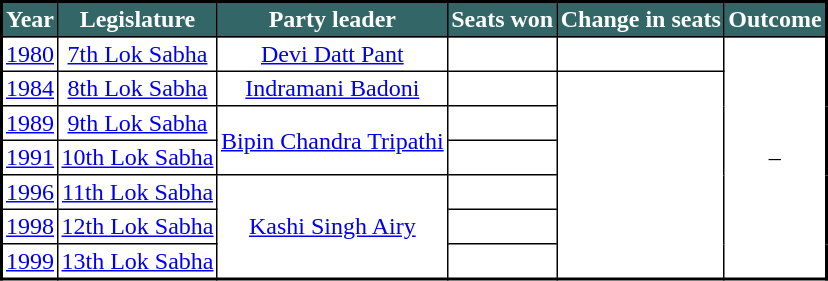<table class="sortable" style="border-collapse: collapse; border: 2px #000000 solid; font-size: x-big; width="70%" cellspacing="0" cellpadding="2" border="1">
<tr style="background-color:#336666; color:white">
<th>Year</th>
<th>Legislature</th>
<th>Party leader</th>
<th>Seats won</th>
<th>Change in seats</th>
<th>Outcome</th>
</tr>
<tr style="text-align:center;">
<td><a href='#'>1980</a></td>
<td><a href='#'>7th Lok Sabha</a></td>
<td><a href='#'>Devi Datt Pant</a></td>
<td></td>
<td></td>
<td rowspan="7">–</td>
</tr>
<tr style="text-align:center;">
<td><a href='#'>1984</a></td>
<td><a href='#'>8th Lok Sabha</a></td>
<td><a href='#'>Indramani Badoni</a></td>
<td></td>
<td rowspan="6"></td>
</tr>
<tr style="text-align:center;">
<td><a href='#'>1989</a></td>
<td><a href='#'>9th Lok Sabha</a></td>
<td rowspan="2"><a href='#'>Bipin Chandra Tripathi</a></td>
<td></td>
</tr>
<tr style="text-align:center;">
<td><a href='#'>1991</a></td>
<td><a href='#'>10th Lok Sabha</a></td>
<td></td>
</tr>
<tr style="text-align:center;">
<td><a href='#'>1996</a></td>
<td><a href='#'>11th Lok Sabha</a></td>
<td rowspan="3"><a href='#'>Kashi Singh Airy</a></td>
<td></td>
</tr>
<tr style="text-align:center;">
<td><a href='#'>1998</a></td>
<td><a href='#'>12th Lok Sabha</a></td>
<td></td>
</tr>
<tr style="text-align:center;">
<td><a href='#'>1999</a></td>
<td><a href='#'>13th Lok Sabha</a></td>
<td></td>
</tr>
</table>
